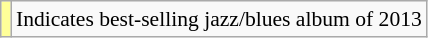<table class="wikitable" style="font-size:90%;">
<tr>
<td style="background-color:#FFFF99"></td>
<td>Indicates best-selling jazz/blues album of 2013</td>
</tr>
</table>
